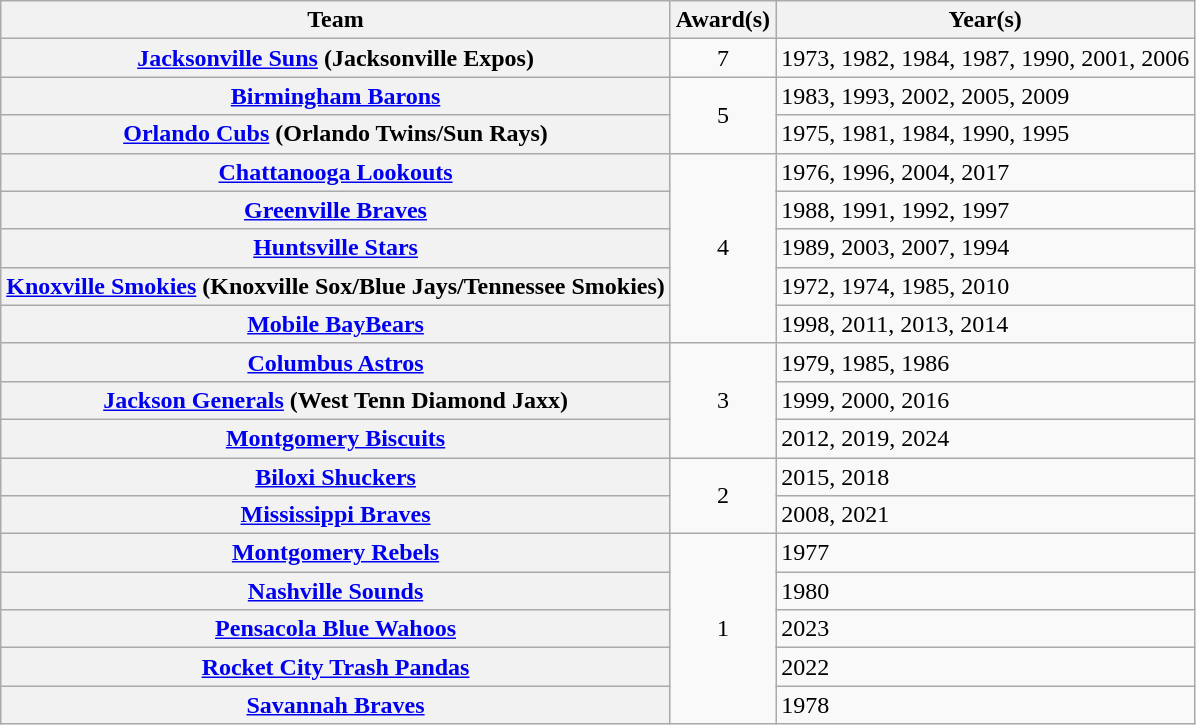<table class="wikitable sortable plainrowheaders" style="text-align:left">
<tr>
<th scope="col">Team</th>
<th scope="col">Award(s)</th>
<th scope="col">Year(s)</th>
</tr>
<tr>
<th scope="row""><a href='#'>Jacksonville Suns</a> (Jacksonville Expos)</th>
<td style="text-align:center">7</td>
<td>1973, 1982, 1984, 1987, 1990, 2001, 2006</td>
</tr>
<tr>
<th scope="row"><strong><a href='#'>Birmingham Barons</a></strong></th>
<td style="text-align:center" rowspan="2">5</td>
<td>1983, 1993, 2002, 2005, 2009</td>
</tr>
<tr>
<th scope="row"><a href='#'>Orlando Cubs</a> (Orlando Twins/Sun Rays)</th>
<td>1975, 1981, 1984, 1990, 1995</td>
</tr>
<tr>
<th scope="row"><strong><a href='#'>Chattanooga Lookouts</a></strong></th>
<td style="text-align:center" rowspan="5">4</td>
<td>1976, 1996, 2004, 2017</td>
</tr>
<tr>
<th scope="row"><a href='#'>Greenville Braves</a></th>
<td>1988, 1991, 1992, 1997</td>
</tr>
<tr>
<th scope="row"><a href='#'>Huntsville Stars</a></th>
<td>1989, 2003, 2007, 1994</td>
</tr>
<tr>
<th scope="row"><strong><a href='#'>Knoxville Smokies</a></strong> (Knoxville Sox/Blue Jays/Tennessee Smokies)</th>
<td>1972, 1974, 1985, 2010</td>
</tr>
<tr>
<th scope="row"><a href='#'>Mobile BayBears</a></th>
<td>1998, 2011, 2013, 2014</td>
</tr>
<tr>
<th scope="row"><a href='#'>Columbus Astros</a></th>
<td style="text-align:center" rowspan="3">3</td>
<td>1979, 1985, 1986</td>
</tr>
<tr>
<th scope="row"><a href='#'>Jackson Generals</a> (West Tenn Diamond Jaxx)</th>
<td>1999, 2000, 2016</td>
</tr>
<tr>
<th scope="row"><strong><a href='#'>Montgomery Biscuits</a></strong></th>
<td>2012, 2019, 2024</td>
</tr>
<tr>
<th scope="row"><strong><a href='#'>Biloxi Shuckers</a></strong></th>
<td style="text-align:center" rowspan="2">2</td>
<td>2015, 2018</td>
</tr>
<tr>
<th scope="row"><a href='#'>Mississippi Braves</a></th>
<td>2008, 2021</td>
</tr>
<tr>
<th scope="row"><a href='#'>Montgomery Rebels</a></th>
<td style="text-align:center" rowspan="5">1</td>
<td>1977</td>
</tr>
<tr>
<th scope="row"><a href='#'>Nashville Sounds</a></th>
<td>1980</td>
</tr>
<tr>
<th scope="row"><strong><a href='#'>Pensacola Blue Wahoos</a></strong></th>
<td>2023</td>
</tr>
<tr>
<th scope="row"><strong><a href='#'>Rocket City Trash Pandas</a></strong></th>
<td>2022</td>
</tr>
<tr>
<th scope="row"><a href='#'>Savannah Braves</a></th>
<td>1978</td>
</tr>
</table>
